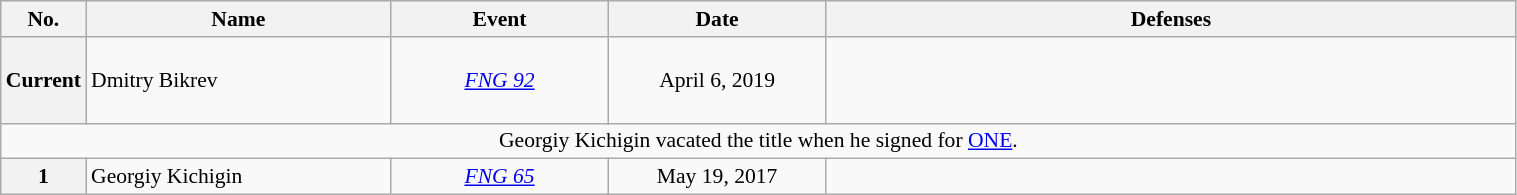<table class="wikitable" style="width:80%; font-size:90%;">
<tr>
<th style= width:1%;">No.</th>
<th style= width:21%;">Name</th>
<th style= width:15%;">Event</th>
<th style=width:15%;">Date</th>
<th style= width:48%;">Defenses</th>
</tr>
<tr>
<th>Current</th>
<td align=left> Dmitry Bikrev <br></td>
<td align=center><em><a href='#'>FNG 92</a> </em><br></td>
<td align=center>April 6, 2019</td>
<td align=left><br> <br> <br></td>
</tr>
<tr>
<td style="text-align:center;" colspan="5">Georgiy Kichigin vacated the title when he signed for <a href='#'>ONE</a>.</td>
</tr>
<tr>
<th>1</th>
<td align=left> Georgiy Kichigin <br></td>
<td align=center><em> <a href='#'>FNG 65</a> </em><br></td>
<td align=center>May 19, 2017</td>
<td align=left> <br></td>
</tr>
</table>
